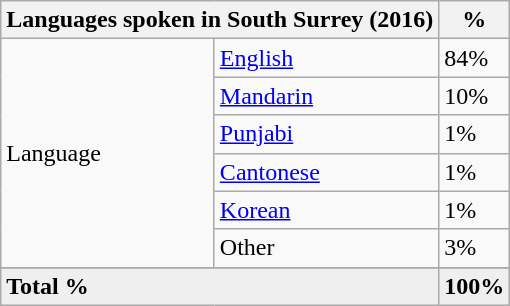<table class="wikitable">
<tr>
<th colspan=2>Languages spoken in South Surrey (2016)</th>
<th>%</th>
</tr>
<tr>
<td rowspan=6>Language</td>
<td><a href='#'>English</a></td>
<td>84%</td>
</tr>
<tr>
<td><a href='#'>Mandarin</a></td>
<td>10%</td>
</tr>
<tr>
<td><a href='#'>Punjabi</a></td>
<td>1%</td>
</tr>
<tr>
<td><a href='#'>Cantonese</a></td>
<td>1%</td>
</tr>
<tr>
<td><a href='#'>Korean</a></td>
<td>1%</td>
</tr>
<tr>
<td>Other</td>
<td>3%</td>
</tr>
<tr>
</tr>
<tr style="background:#efefef; font-weight:bold">
<td colspan=2>Total %</td>
<td>100%</td>
</tr>
</table>
